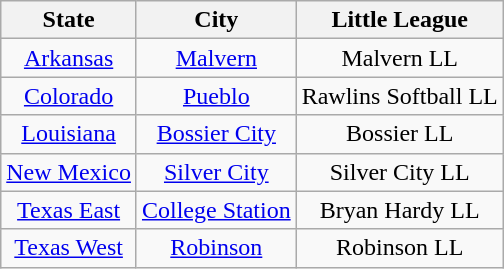<table class="wikitable">
<tr>
<th>State</th>
<th>City</th>
<th>Little League</th>
</tr>
<tr>
<td align=center> <a href='#'>Arkansas</a></td>
<td align=center><a href='#'>Malvern</a></td>
<td align=center>Malvern LL</td>
</tr>
<tr>
<td align=center> <a href='#'>Colorado</a></td>
<td align=center><a href='#'>Pueblo</a></td>
<td align=center>Rawlins Softball LL</td>
</tr>
<tr>
<td align=center> <a href='#'>Louisiana</a></td>
<td align=center><a href='#'>Bossier City</a></td>
<td align=center>Bossier LL</td>
</tr>
<tr>
<td align=center> <a href='#'>New Mexico</a></td>
<td align=center><a href='#'>Silver City</a></td>
<td align=center>Silver City LL</td>
</tr>
<tr>
<td align=center> <a href='#'>Texas East</a></td>
<td align=center><a href='#'>College Station</a></td>
<td align=center>Bryan Hardy LL</td>
</tr>
<tr>
<td align=center> <a href='#'>Texas West</a></td>
<td align=center><a href='#'>Robinson</a></td>
<td align=center>Robinson LL</td>
</tr>
</table>
